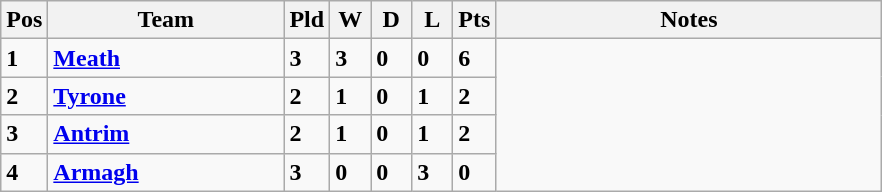<table class="wikitable" style="text-align: centre;">
<tr>
<th width=20>Pos</th>
<th width=150>Team</th>
<th width=20>Pld</th>
<th width=20>W</th>
<th width=20>D</th>
<th width=20>L</th>
<th width=20>Pts</th>
<th width=250>Notes</th>
</tr>
<tr style>
<td><strong>1</strong></td>
<td align=left><strong> <a href='#'>Meath</a> </strong></td>
<td><strong>3</strong></td>
<td><strong>3</strong></td>
<td><strong>0</strong></td>
<td><strong>0</strong></td>
<td><strong>6</strong></td>
</tr>
<tr style>
<td><strong>2</strong></td>
<td align=left><strong> <a href='#'>Tyrone</a> </strong></td>
<td><strong>2</strong></td>
<td><strong>1</strong></td>
<td><strong>0</strong></td>
<td><strong>1</strong></td>
<td><strong>2</strong></td>
</tr>
<tr style>
<td><strong>3</strong></td>
<td align=left><strong> <a href='#'>Antrim</a> </strong></td>
<td><strong>2</strong></td>
<td><strong>1</strong></td>
<td><strong>0</strong></td>
<td><strong>1</strong></td>
<td><strong>2</strong></td>
</tr>
<tr style>
<td><strong>4</strong></td>
<td align=left><strong> <a href='#'>Armagh</a> </strong></td>
<td><strong>3</strong></td>
<td><strong>0</strong></td>
<td><strong>0</strong></td>
<td><strong>3</strong></td>
<td><strong>0</strong></td>
</tr>
</table>
